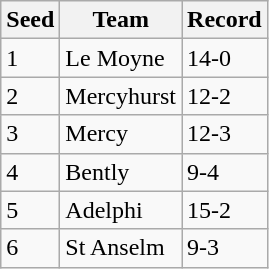<table class="wikitable">
<tr>
<th>Seed</th>
<th>Team</th>
<th>Record</th>
</tr>
<tr>
<td>1</td>
<td>Le Moyne</td>
<td>14-0</td>
</tr>
<tr>
<td>2</td>
<td>Mercyhurst</td>
<td>12-2</td>
</tr>
<tr>
<td>3</td>
<td>Mercy</td>
<td>12-3</td>
</tr>
<tr>
<td>4</td>
<td>Bently</td>
<td>9-4</td>
</tr>
<tr>
<td>5</td>
<td>Adelphi</td>
<td>15-2</td>
</tr>
<tr>
<td>6</td>
<td>St Anselm</td>
<td>9-3</td>
</tr>
</table>
